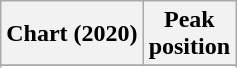<table class="wikitable plainrowheaders">
<tr>
<th>Chart (2020)</th>
<th>Peak<br>position</th>
</tr>
<tr>
</tr>
<tr>
</tr>
<tr>
</tr>
<tr>
</tr>
<tr>
</tr>
</table>
